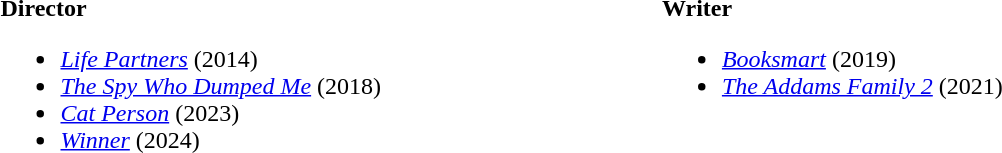<table style="width:100%;">
<tr style="vertical-align:top;">
<td style="width:35%;"><br><strong>Director</strong><ul><li><em><a href='#'>Life Partners</a></em> (2014)</li><li><em><a href='#'>The Spy Who Dumped Me</a></em> (2018)</li><li><em><a href='#'>Cat Person</a></em> (2023)</li><li><em><a href='#'>Winner</a></em> (2024)</li></ul></td>
<td style="width:65%;"><br><strong>Writer</strong><ul><li><em><a href='#'>Booksmart</a></em> (2019)</li><li><em><a href='#'>The Addams Family 2</a></em> (2021)</li></ul></td>
<td style="width:50%;"></td>
</tr>
</table>
